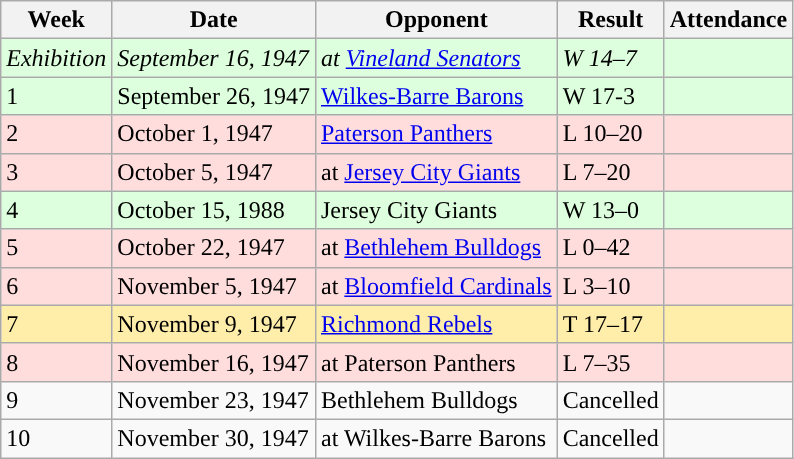<table class="wikitable">
<tr>
<th>Week</th>
<th>Date</th>
<th>Opponent</th>
<th>Result</th>
<th>Attendance</th>
</tr>
<tr style="background: #ddffdd;">
<td><em>Exhibition</em></td>
<td><em>September 16, 1947</em></td>
<td><em>at <a href='#'>Vineland Senators</a></em></td>
<td><em>W 14–7</em></td>
<td></td>
</tr>
<tr style="background: #ddffdd;">
<td>1</td>
<td>September 26, 1947</td>
<td><a href='#'>Wilkes-Barre Barons</a></td>
<td>W 17-3</td>
<td></td>
</tr>
<tr style="background: #ffdddd;">
<td>2</td>
<td>October 1, 1947</td>
<td><a href='#'>Paterson Panthers</a></td>
<td>L 10–20</td>
<td></td>
</tr>
<tr style="background: #ffdddd;">
<td>3</td>
<td>October 5, 1947</td>
<td>at <a href='#'>Jersey City Giants</a></td>
<td>L 7–20</td>
<td></td>
</tr>
<tr style="background: #ddffdd;">
<td>4</td>
<td>October 15, 1988</td>
<td>Jersey City Giants</td>
<td>W 13–0</td>
<td></td>
</tr>
<tr style="background: #ffdddd;">
<td>5</td>
<td>October 22, 1947</td>
<td>at <a href='#'>Bethlehem Bulldogs</a></td>
<td>L 0–42</td>
<td></td>
</tr>
<tr style="background: #ffdddd;">
<td>6</td>
<td>November 5, 1947</td>
<td>at <a href='#'>Bloomfield Cardinals</a></td>
<td>L 3–10</td>
<td></td>
</tr>
<tr style="background:#fea;">
<td>7</td>
<td>November 9, 1947</td>
<td><a href='#'>Richmond Rebels</a></td>
<td>T 17–17</td>
<td></td>
</tr>
<tr style="background: #ffdddd;">
<td>8</td>
<td>November 16, 1947</td>
<td>at Paterson Panthers</td>
<td>L 7–35</td>
<td></td>
</tr>
<tr style="background:">
<td>9</td>
<td>November 23, 1947</td>
<td>Bethlehem Bulldogs</td>
<td>Cancelled</td>
<td></td>
</tr>
<tr style="background:">
<td>10</td>
<td>November 30, 1947</td>
<td>at Wilkes-Barre Barons</td>
<td>Cancelled</td>
<td></td>
</tr>
</table>
